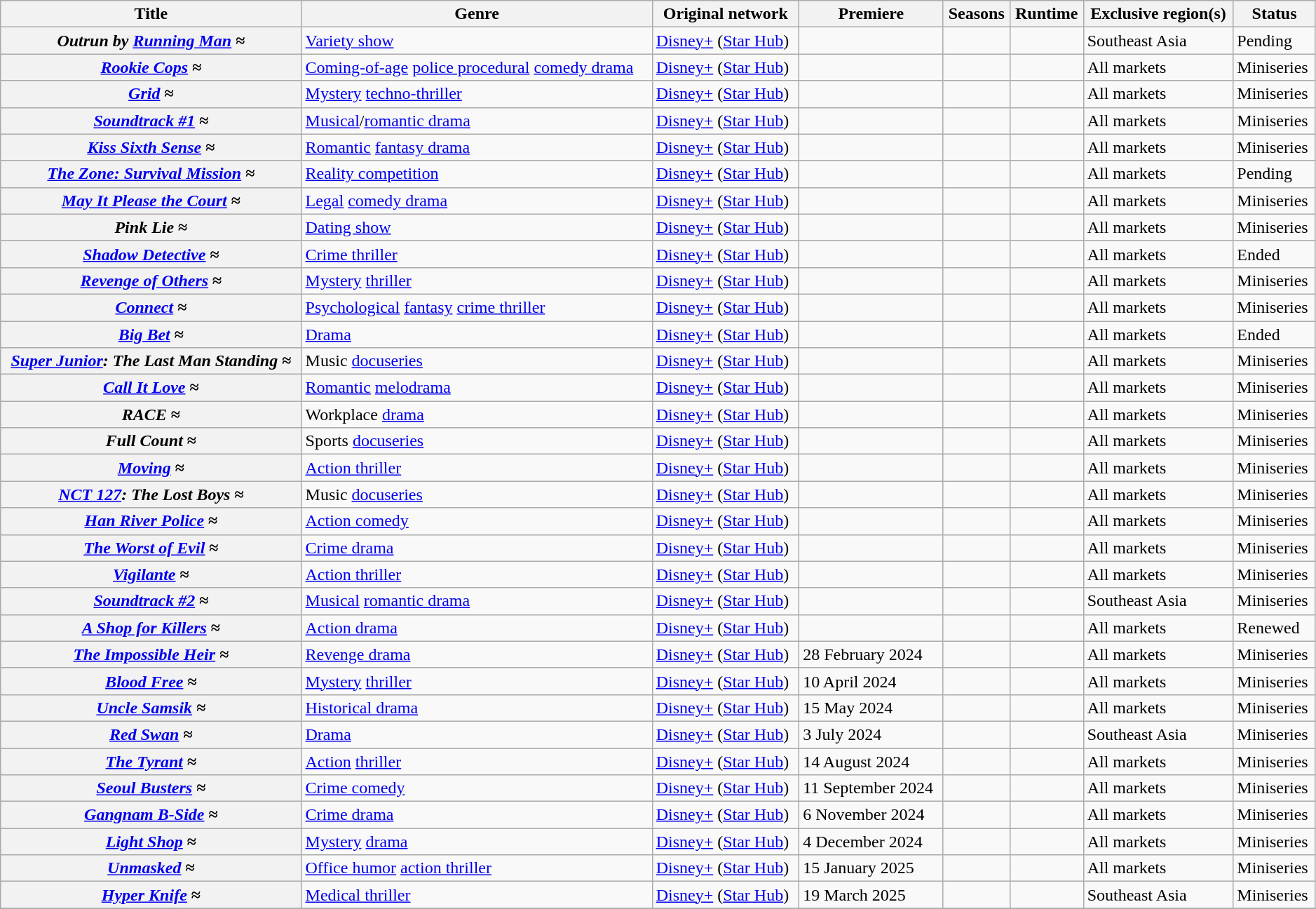<table class="wikitable plainrowheaders sortable" style="width:99%;">
<tr>
<th>Title</th>
<th>Genre</th>
<th>Original network</th>
<th>Premiere</th>
<th>Seasons</th>
<th>Runtime</th>
<th>Exclusive region(s)</th>
<th>Status</th>
</tr>
<tr>
<th scope="row"><em>Outrun by <a href='#'>Running Man</a></em> <strong>≈</strong></th>
<td><a href='#'>Variety show</a></td>
<td><a href='#'>Disney+</a> (<a href='#'>Star Hub</a>)</td>
<td></td>
<td></td>
<td></td>
<td>Southeast Asia</td>
<td>Pending</td>
</tr>
<tr>
<th scope="row"><em><a href='#'>Rookie Cops</a></em> <strong>≈</strong></th>
<td><a href='#'>Coming-of-age</a> <a href='#'>police procedural</a> <a href='#'>comedy drama</a></td>
<td><a href='#'>Disney+</a> (<a href='#'>Star Hub</a>)</td>
<td></td>
<td></td>
<td></td>
<td>All markets</td>
<td>Miniseries</td>
</tr>
<tr>
<th scope="row"><em><a href='#'>Grid</a></em> <strong>≈</strong></th>
<td><a href='#'>Mystery</a> <a href='#'>techno-thriller</a></td>
<td><a href='#'>Disney+</a> (<a href='#'>Star Hub</a>)</td>
<td></td>
<td></td>
<td></td>
<td>All markets</td>
<td>Miniseries</td>
</tr>
<tr>
<th scope="row"><em><a href='#'>Soundtrack #1</a></em> <strong>≈</strong></th>
<td><a href='#'>Musical</a>/<a href='#'>romantic drama</a></td>
<td><a href='#'>Disney+</a> (<a href='#'>Star Hub</a>)</td>
<td></td>
<td></td>
<td></td>
<td>All markets</td>
<td>Miniseries</td>
</tr>
<tr>
<th scope="row"><em><a href='#'>Kiss Sixth Sense</a></em> <strong>≈</strong></th>
<td><a href='#'>Romantic</a> <a href='#'>fantasy drama</a></td>
<td><a href='#'>Disney+</a> (<a href='#'>Star Hub</a>)</td>
<td></td>
<td></td>
<td></td>
<td>All markets</td>
<td>Miniseries</td>
</tr>
<tr>
<th scope="row"><em><a href='#'>The Zone: Survival Mission</a></em> <strong>≈</strong></th>
<td><a href='#'>Reality competition</a></td>
<td><a href='#'>Disney+</a> (<a href='#'>Star Hub</a>)</td>
<td></td>
<td></td>
<td></td>
<td>All markets</td>
<td>Pending</td>
</tr>
<tr>
<th scope="row"><em><a href='#'>May It Please the Court</a></em> <strong>≈</strong></th>
<td><a href='#'>Legal</a> <a href='#'>comedy drama</a></td>
<td><a href='#'>Disney+</a> (<a href='#'>Star Hub</a>)</td>
<td></td>
<td></td>
<td></td>
<td>All markets</td>
<td>Miniseries</td>
</tr>
<tr>
<th scope="row"><em>Pink Lie</em> <strong>≈</strong></th>
<td><a href='#'>Dating show</a></td>
<td><a href='#'>Disney+</a> (<a href='#'>Star Hub</a>)</td>
<td></td>
<td></td>
<td></td>
<td>All markets</td>
<td>Miniseries</td>
</tr>
<tr>
<th scope="row"><em><a href='#'>Shadow Detective</a></em> <strong>≈</strong></th>
<td><a href='#'>Crime thriller</a></td>
<td><a href='#'>Disney+</a> (<a href='#'>Star Hub</a>)</td>
<td></td>
<td></td>
<td></td>
<td>All markets</td>
<td>Ended</td>
</tr>
<tr>
<th scope="row"><em><a href='#'>Revenge of Others</a></em> <strong>≈</strong></th>
<td><a href='#'>Mystery</a> <a href='#'>thriller</a></td>
<td><a href='#'>Disney+</a> (<a href='#'>Star Hub</a>)</td>
<td></td>
<td></td>
<td></td>
<td>All markets</td>
<td>Miniseries</td>
</tr>
<tr>
<th scope="row"><em><a href='#'>Connect</a></em> <strong>≈</strong></th>
<td><a href='#'>Psychological</a> <a href='#'>fantasy</a> <a href='#'>crime thriller</a></td>
<td><a href='#'>Disney+</a> (<a href='#'>Star Hub</a>)</td>
<td></td>
<td></td>
<td></td>
<td>All markets</td>
<td>Miniseries</td>
</tr>
<tr>
<th scope="row"><em><a href='#'>Big Bet</a></em> <strong>≈</strong></th>
<td><a href='#'>Drama</a></td>
<td><a href='#'>Disney+</a> (<a href='#'>Star Hub</a>)</td>
<td></td>
<td></td>
<td></td>
<td>All markets</td>
<td>Ended</td>
</tr>
<tr>
<th scope="row"><em><a href='#'>Super Junior</a>: The Last Man Standing</em> <strong>≈</strong></th>
<td>Music <a href='#'>docuseries</a></td>
<td><a href='#'>Disney+</a> (<a href='#'>Star Hub</a>)</td>
<td></td>
<td></td>
<td></td>
<td>All markets</td>
<td>Miniseries</td>
</tr>
<tr>
<th scope="row"><em><a href='#'>Call It Love</a></em> <strong>≈</strong></th>
<td><a href='#'>Romantic</a> <a href='#'>melodrama</a></td>
<td><a href='#'>Disney+</a> (<a href='#'>Star Hub</a>)</td>
<td></td>
<td></td>
<td></td>
<td>All markets</td>
<td>Miniseries</td>
</tr>
<tr>
<th scope="row"><em>RACE</em> <strong>≈</strong></th>
<td>Workplace <a href='#'>drama</a></td>
<td><a href='#'>Disney+</a> (<a href='#'>Star Hub</a>)</td>
<td></td>
<td></td>
<td></td>
<td>All markets</td>
<td>Miniseries</td>
</tr>
<tr>
<th scope="row"><em>Full Count</em> <strong>≈</strong></th>
<td>Sports <a href='#'>docuseries</a></td>
<td><a href='#'>Disney+</a> (<a href='#'>Star Hub</a>)</td>
<td></td>
<td></td>
<td></td>
<td>All markets</td>
<td>Miniseries</td>
</tr>
<tr>
<th scope="row"><em><a href='#'>Moving</a></em> <strong>≈</strong></th>
<td><a href='#'>Action thriller</a></td>
<td><a href='#'>Disney+</a> (<a href='#'>Star Hub</a>)</td>
<td></td>
<td></td>
<td></td>
<td>All markets</td>
<td>Miniseries</td>
</tr>
<tr>
<th scope="row"><em><a href='#'>NCT 127</a>: The Lost Boys</em> <strong>≈</strong></th>
<td>Music <a href='#'>docuseries</a></td>
<td><a href='#'>Disney+</a> (<a href='#'>Star Hub</a>)</td>
<td></td>
<td></td>
<td></td>
<td>All markets</td>
<td>Miniseries</td>
</tr>
<tr>
<th scope="row"><em><a href='#'>Han River Police</a></em> <strong>≈</strong></th>
<td><a href='#'>Action comedy</a></td>
<td><a href='#'>Disney+</a> (<a href='#'>Star Hub</a>)</td>
<td></td>
<td></td>
<td></td>
<td>All markets</td>
<td>Miniseries</td>
</tr>
<tr>
<th scope="row"><em><a href='#'>The Worst of Evil</a></em> <strong>≈</strong></th>
<td><a href='#'>Crime drama</a></td>
<td><a href='#'>Disney+</a> (<a href='#'>Star Hub</a>)</td>
<td></td>
<td></td>
<td></td>
<td>All markets</td>
<td>Miniseries</td>
</tr>
<tr>
<th scope="row"><em><a href='#'>Vigilante</a></em> <strong>≈</strong></th>
<td><a href='#'>Action thriller</a></td>
<td><a href='#'>Disney+</a> (<a href='#'>Star Hub</a>)</td>
<td></td>
<td></td>
<td></td>
<td>All markets</td>
<td>Miniseries</td>
</tr>
<tr>
<th scope="row"><em><a href='#'>Soundtrack #2</a></em> <strong>≈</strong></th>
<td><a href='#'>Musical</a> <a href='#'>romantic drama</a></td>
<td><a href='#'>Disney+</a> (<a href='#'>Star Hub</a>)</td>
<td></td>
<td></td>
<td></td>
<td>Southeast Asia</td>
<td>Miniseries</td>
</tr>
<tr>
<th scope="row"><em><a href='#'>A Shop for Killers</a></em> <strong>≈</strong></th>
<td><a href='#'>Action drama</a></td>
<td><a href='#'>Disney+</a> (<a href='#'>Star Hub</a>)</td>
<td></td>
<td></td>
<td></td>
<td>All markets</td>
<td>Renewed</td>
</tr>
<tr>
<th scope="row"><em><a href='#'>The Impossible Heir</a></em> <strong>≈</strong></th>
<td><a href='#'>Revenge drama</a></td>
<td><a href='#'>Disney+</a> (<a href='#'>Star Hub</a>)</td>
<td>28 February 2024</td>
<td></td>
<td></td>
<td>All markets</td>
<td>Miniseries</td>
</tr>
<tr>
<th scope="row"><em><a href='#'>Blood Free</a></em> <strong>≈</strong></th>
<td><a href='#'>Mystery</a> <a href='#'>thriller</a></td>
<td><a href='#'>Disney+</a> (<a href='#'>Star Hub</a>)</td>
<td>10 April 2024</td>
<td></td>
<td></td>
<td>All markets</td>
<td>Miniseries</td>
</tr>
<tr>
<th scope="row"><em><a href='#'>Uncle Samsik</a></em> <strong>≈</strong></th>
<td><a href='#'>Historical drama</a></td>
<td><a href='#'>Disney+</a> (<a href='#'>Star Hub</a>)</td>
<td>15 May 2024</td>
<td></td>
<td></td>
<td>All markets</td>
<td>Miniseries</td>
</tr>
<tr>
<th scope="row"><em><a href='#'>Red Swan</a></em> <strong>≈</strong></th>
<td><a href='#'>Drama</a></td>
<td><a href='#'>Disney+</a> (<a href='#'>Star Hub</a>)</td>
<td>3 July 2024</td>
<td></td>
<td></td>
<td>Southeast Asia</td>
<td>Miniseries</td>
</tr>
<tr>
<th scope="row"><em><a href='#'>The Tyrant</a></em> <strong>≈</strong></th>
<td><a href='#'>Action</a> <a href='#'>thriller</a></td>
<td><a href='#'>Disney+</a> (<a href='#'>Star Hub</a>)</td>
<td>14 August 2024</td>
<td></td>
<td></td>
<td>All markets</td>
<td>Miniseries</td>
</tr>
<tr>
<th scope="row"><em><a href='#'>Seoul Busters</a></em> <strong>≈</strong></th>
<td><a href='#'>Crime comedy</a></td>
<td><a href='#'>Disney+</a> (<a href='#'>Star Hub</a>)</td>
<td>11 September 2024</td>
<td></td>
<td></td>
<td>All markets</td>
<td>Miniseries</td>
</tr>
<tr>
<th scope="row"><em><a href='#'>Gangnam B-Side</a></em> <strong>≈</strong></th>
<td><a href='#'>Crime drama</a></td>
<td><a href='#'>Disney+</a> (<a href='#'>Star Hub</a>)</td>
<td>6 November 2024</td>
<td></td>
<td></td>
<td>All markets</td>
<td>Miniseries</td>
</tr>
<tr>
<th scope="row"><em><a href='#'>Light Shop</a></em> <strong>≈</strong></th>
<td><a href='#'>Mystery</a> <a href='#'>drama</a></td>
<td><a href='#'>Disney+</a> (<a href='#'>Star Hub</a>)</td>
<td>4 December 2024</td>
<td></td>
<td></td>
<td>All markets</td>
<td>Miniseries</td>
</tr>
<tr>
<th scope="row"><em><a href='#'>Unmasked</a></em> <strong>≈</strong></th>
<td><a href='#'>Office humor</a> <a href='#'>action thriller</a></td>
<td><a href='#'>Disney+</a> (<a href='#'>Star Hub</a>)</td>
<td>15 January 2025</td>
<td></td>
<td></td>
<td>All markets</td>
<td>Miniseries</td>
</tr>
<tr>
<th scope="row"><em><a href='#'>Hyper Knife</a></em> <strong>≈</strong></th>
<td><a href='#'>Medical thriller</a></td>
<td><a href='#'>Disney+</a> (<a href='#'>Star Hub</a>)</td>
<td>19 March 2025</td>
<td></td>
<td></td>
<td>Southeast Asia</td>
<td>Miniseries</td>
</tr>
<tr>
</tr>
</table>
